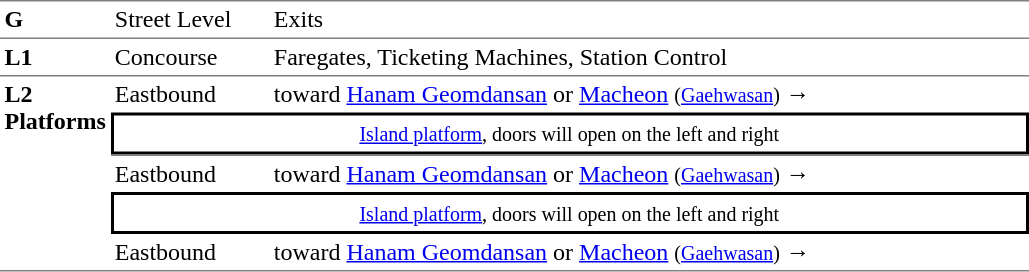<table table border=0 cellspacing=0 cellpadding=3>
<tr>
<td style="border-top:solid 1px gray;border-bottom:solid 1px gray;" width=50 valign=top><strong>G</strong></td>
<td style="border-top:solid 1px gray;border-bottom:solid 1px gray;" width=100 valign=top>Street Level</td>
<td style="border-top:solid 1px gray;border-bottom:solid 1px gray;" width=400 valign=top>Exits</td>
</tr>
<tr>
<td style="border-bottom:solid 0 gray;" width=50 valign=top><strong>L1</strong></td>
<td style="border-bottom:solid 0 gray;" width=100 valign=top>Concourse</td>
<td style="border-bottom:solid 0 gray;" width=500 valign=top>Faregates, Ticketing Machines, Station Control</td>
</tr>
<tr>
<td style="border-top:solid 1px gray;border-bottom:solid 1px gray;" rowspan=5 valign=top><strong>L2<br>Platforms</strong></td>
<td style="border-top:solid 1px gray;">Eastbound</td>
<td style="border-top:solid 1px gray;">  toward <a href='#'>Hanam Geomdansan</a> or <a href='#'>Macheon</a> <small>(<a href='#'>Gaehwasan</a>)</small> →</td>
</tr>
<tr>
<td style="border-top:solid 2px black;border-right:solid 2px black;border-left:solid 2px black;border-bottom:solid 2px black;text-align:center;" colspan=2><small><a href='#'>Island platform</a>, doors will open on the left and right</small></td>
</tr>
<tr>
<td style="border-top:solid 1px gray;">Eastbound</td>
<td style="border-top:solid 1px gray;">  toward <a href='#'>Hanam Geomdansan</a> or <a href='#'>Macheon</a> <small>(<a href='#'>Gaehwasan</a>)</small> →</td>
</tr>
<tr>
<td style="border-top:solid 2px black;border-right:solid 2px black;border-left:solid 2px black;border-bottom:solid 2px black;text-align:center;" colspan=2><small><a href='#'>Island platform</a>, doors will open on the left and right</small></td>
</tr>
<tr>
<td style="border-bottom:solid 1px gray;">Eastbound</td>
<td style="border-bottom:solid 1px gray;">  toward <a href='#'>Hanam Geomdansan</a> or <a href='#'>Macheon</a> <small>(<a href='#'>Gaehwasan</a>)</small> →</td>
</tr>
</table>
